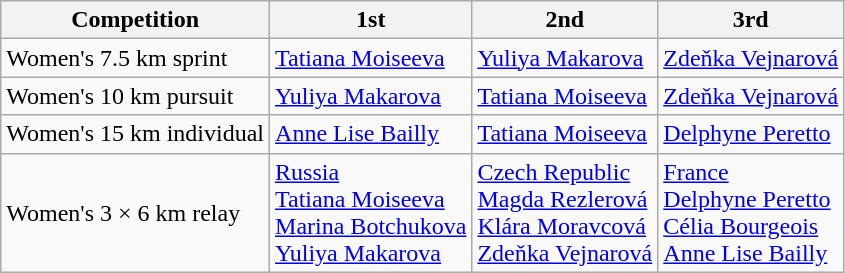<table class="wikitable">
<tr>
<th>Competition</th>
<th>1st</th>
<th>2nd</th>
<th>3rd</th>
</tr>
<tr>
<td>Women's 7.5 km sprint</td>
<td> <a href='#'>Tatiana Moiseeva</a></td>
<td> <a href='#'>Yuliya Makarova</a></td>
<td> <a href='#'>Zdeňka Vejnarová</a></td>
</tr>
<tr>
<td>Women's 10 km pursuit</td>
<td> <a href='#'>Yuliya Makarova</a></td>
<td> <a href='#'>Tatiana Moiseeva</a></td>
<td> <a href='#'>Zdeňka Vejnarová</a></td>
</tr>
<tr>
<td>Women's 15 km individual</td>
<td> <a href='#'>Anne Lise Bailly</a></td>
<td> <a href='#'>Tatiana Moiseeva</a></td>
<td> <a href='#'>Delphyne Peretto</a></td>
</tr>
<tr>
<td>Women's 3 × 6 km relay</td>
<td> <a href='#'>Russia</a><br><a href='#'>Tatiana Moiseeva</a><br><a href='#'>Marina Botchukova</a><br><a href='#'>Yuliya Makarova</a></td>
<td> <a href='#'>Czech Republic</a><br><a href='#'>Magda Rezlerová</a><br><a href='#'>Klára Moravcová</a><br><a href='#'>Zdeňka Vejnarová</a></td>
<td> <a href='#'>France</a><br><a href='#'>Delphyne Peretto</a><br><a href='#'>Célia Bourgeois</a><br><a href='#'>Anne Lise Bailly</a></td>
</tr>
</table>
